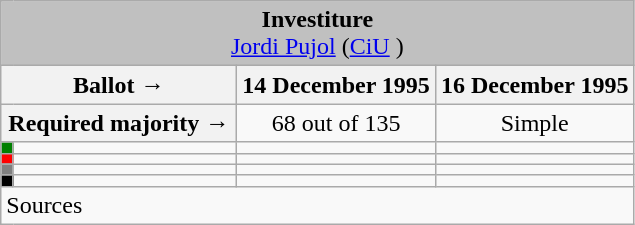<table class="wikitable" style="text-align:center;">
<tr>
<td colspan="4" align="center" bgcolor="#C0C0C0"><strong>Investiture</strong><br><a href='#'>Jordi Pujol</a> (<a href='#'>CiU</a> )</td>
</tr>
<tr>
<th colspan="2" width="150px">Ballot →</th>
<th>14 December 1995</th>
<th>16 December 1995</th>
</tr>
<tr>
<th colspan="2">Required majority →</th>
<td>68 out of 135 </td>
<td>Simple </td>
</tr>
<tr>
<th width="1px" style="background:green;"></th>
<td align="left"></td>
<td></td>
<td></td>
</tr>
<tr>
<th style="color:inherit;background:red;"></th>
<td align="left"></td>
<td></td>
<td></td>
</tr>
<tr>
<th style="color:inherit;background:gray;"></th>
<td align="left"></td>
<td></td>
<td></td>
</tr>
<tr>
<th style="color:inherit;background:black;"></th>
<td align="left"></td>
<td></td>
<td></td>
</tr>
<tr>
<td align="left" colspan="4">Sources</td>
</tr>
</table>
